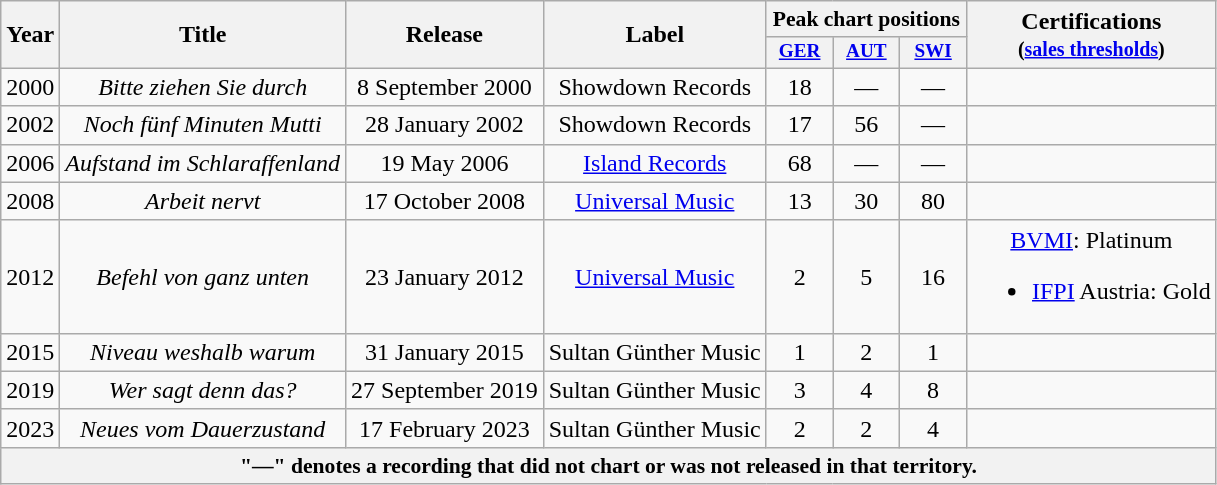<table class="wikitable plainrowheaders sortable"  style="text-align:center;">
<tr>
<th rowspan="2">Year</th>
<th rowspan="2">Title</th>
<th rowspan="2">Release</th>
<th rowspan="2">Label</th>
<th colspan="3" class="unsortable" style="width:3em;font-size:90%;">Peak chart positions</th>
<th rowspan="2" class="unsortable">Certifications<br><small>(<a href='#'>sales thresholds</a>)</small></th>
</tr>
<tr>
<th style="width:3em;font-size:80%;" data-sort-type="number"><a href='#'>GER</a><br></th>
<th style="width:3em;font-size:80%;" data-sort-type="number"><a href='#'>AUT</a><br></th>
<th style="width:3em;font-size:80%;" data-sort-type="number"><a href='#'>SWI</a><br></th>
</tr>
<tr>
<td>2000</td>
<td><em>Bitte ziehen Sie durch</em></td>
<td>8 September 2000</td>
<td>Showdown Records</td>
<td>18</td>
<td>—</td>
<td>—</td>
<td></td>
</tr>
<tr>
<td>2002</td>
<td><em>Noch fünf Minuten Mutti</em></td>
<td>28 January 2002</td>
<td>Showdown Records</td>
<td>17</td>
<td>56</td>
<td>—</td>
<td></td>
</tr>
<tr>
<td>2006</td>
<td><em>Aufstand im Schlaraffenland</em></td>
<td>19 May 2006</td>
<td><a href='#'>Island Records</a></td>
<td>68</td>
<td>—</td>
<td>—</td>
<td></td>
</tr>
<tr>
<td>2008</td>
<td><em>Arbeit nervt</em></td>
<td>17 October 2008</td>
<td><a href='#'>Universal Music</a></td>
<td>13</td>
<td>30</td>
<td>80</td>
<td></td>
</tr>
<tr>
<td>2012</td>
<td><em>Befehl von ganz unten</em></td>
<td>23 January 2012</td>
<td><a href='#'>Universal Music</a></td>
<td>2</td>
<td>5</td>
<td>16</td>
<td><a href='#'>BVMI</a>: Platinum<br><ul><li><a href='#'>IFPI</a> Austria: Gold</li></ul></td>
</tr>
<tr>
<td>2015</td>
<td><em>Niveau weshalb warum</em></td>
<td>31 January 2015</td>
<td>Sultan Günther Music</td>
<td>1</td>
<td>2</td>
<td>1</td>
<td></td>
</tr>
<tr>
<td>2019</td>
<td><em>Wer sagt denn das?</em></td>
<td>27 September 2019</td>
<td>Sultan Günther Music</td>
<td>3</td>
<td>4</td>
<td>8</td>
<td></td>
</tr>
<tr>
<td>2023</td>
<td><em>Neues vom Dauerzustand</em></td>
<td>17 February 2023</td>
<td>Sultan Günther Music</td>
<td>2</td>
<td>2</td>
<td>4</td>
<td></td>
</tr>
<tr>
<th colspan="8" style="font-size:90%">"—" denotes a recording that did not chart or was not released in that territory.</th>
</tr>
</table>
